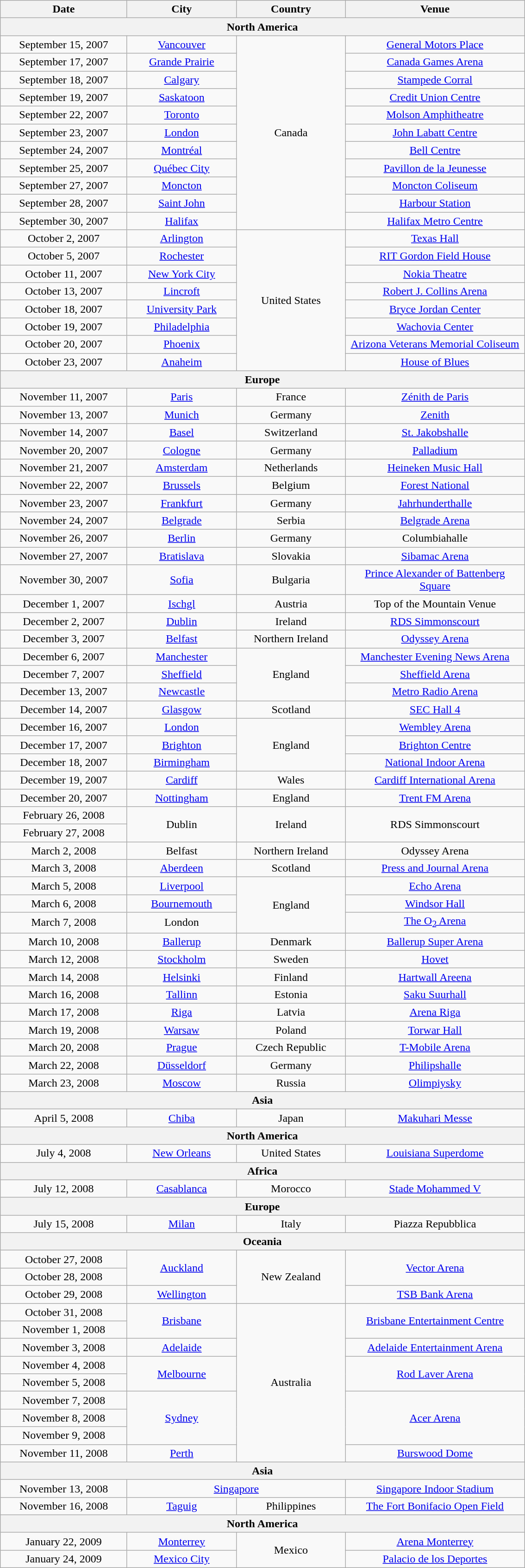<table class="wikitable" style="text-align:center;">
<tr>
<th width="175">Date</th>
<th width="150">City</th>
<th width="150">Country</th>
<th width="250">Venue</th>
</tr>
<tr>
<th colspan="4"><strong>North America</strong></th>
</tr>
<tr>
<td>September 15, 2007</td>
<td><a href='#'>Vancouver</a></td>
<td rowspan="11">Canada</td>
<td><a href='#'>General Motors Place</a></td>
</tr>
<tr>
<td>September 17, 2007</td>
<td><a href='#'>Grande Prairie</a></td>
<td><a href='#'>Canada Games Arena</a></td>
</tr>
<tr>
<td>September 18, 2007</td>
<td><a href='#'>Calgary</a></td>
<td><a href='#'>Stampede Corral</a></td>
</tr>
<tr>
<td>September 19, 2007</td>
<td><a href='#'>Saskatoon</a></td>
<td><a href='#'>Credit Union Centre</a></td>
</tr>
<tr>
<td>September 22, 2007</td>
<td><a href='#'>Toronto</a></td>
<td><a href='#'>Molson Amphitheatre</a></td>
</tr>
<tr>
<td>September 23, 2007</td>
<td><a href='#'>London</a></td>
<td><a href='#'>John Labatt Centre</a></td>
</tr>
<tr>
<td>September 24, 2007</td>
<td><a href='#'>Montréal</a></td>
<td><a href='#'>Bell Centre</a></td>
</tr>
<tr>
<td>September 25, 2007</td>
<td><a href='#'>Québec City</a></td>
<td><a href='#'>Pavillon de la Jeunesse</a></td>
</tr>
<tr>
<td>September 27, 2007</td>
<td><a href='#'>Moncton</a></td>
<td><a href='#'>Moncton Coliseum</a></td>
</tr>
<tr>
<td>September 28, 2007</td>
<td><a href='#'>Saint John</a></td>
<td><a href='#'>Harbour Station</a></td>
</tr>
<tr>
<td>September 30, 2007</td>
<td><a href='#'>Halifax</a></td>
<td><a href='#'>Halifax Metro Centre</a></td>
</tr>
<tr>
<td>October 2, 2007</td>
<td><a href='#'>Arlington</a></td>
<td rowspan="8">United States</td>
<td><a href='#'>Texas Hall</a></td>
</tr>
<tr>
<td>October 5, 2007</td>
<td><a href='#'>Rochester</a></td>
<td><a href='#'>RIT Gordon Field House</a></td>
</tr>
<tr>
<td>October 11, 2007</td>
<td><a href='#'>New York City</a></td>
<td><a href='#'>Nokia Theatre</a></td>
</tr>
<tr>
<td>October 13, 2007</td>
<td><a href='#'>Lincroft</a></td>
<td><a href='#'>Robert J. Collins Arena</a></td>
</tr>
<tr>
<td>October 18, 2007</td>
<td><a href='#'>University Park</a></td>
<td><a href='#'>Bryce Jordan Center</a></td>
</tr>
<tr>
<td>October 19, 2007</td>
<td><a href='#'>Philadelphia</a></td>
<td><a href='#'>Wachovia Center</a></td>
</tr>
<tr>
<td>October 20, 2007</td>
<td><a href='#'>Phoenix</a></td>
<td><a href='#'>Arizona Veterans Memorial Coliseum</a></td>
</tr>
<tr>
<td>October 23, 2007</td>
<td><a href='#'>Anaheim</a></td>
<td><a href='#'>House of Blues</a></td>
</tr>
<tr>
<th colspan="4"><strong>Europe</strong></th>
</tr>
<tr>
<td>November 11, 2007</td>
<td><a href='#'>Paris</a></td>
<td>France</td>
<td><a href='#'>Zénith de Paris</a></td>
</tr>
<tr>
<td>November 13, 2007</td>
<td><a href='#'>Munich</a></td>
<td>Germany</td>
<td><a href='#'>Zenith</a></td>
</tr>
<tr>
<td>November 14, 2007</td>
<td><a href='#'>Basel</a></td>
<td>Switzerland</td>
<td><a href='#'>St. Jakobshalle</a></td>
</tr>
<tr>
<td>November 20, 2007</td>
<td><a href='#'>Cologne</a></td>
<td>Germany</td>
<td><a href='#'>Palladium</a></td>
</tr>
<tr>
<td>November 21, 2007</td>
<td><a href='#'>Amsterdam</a></td>
<td>Netherlands</td>
<td><a href='#'>Heineken Music Hall</a></td>
</tr>
<tr>
<td>November 22, 2007</td>
<td><a href='#'>Brussels</a></td>
<td>Belgium</td>
<td><a href='#'>Forest National</a></td>
</tr>
<tr>
<td>November 23, 2007</td>
<td><a href='#'>Frankfurt</a></td>
<td>Germany</td>
<td><a href='#'>Jahrhunderthalle</a></td>
</tr>
<tr>
<td>November 24, 2007</td>
<td><a href='#'>Belgrade</a></td>
<td>Serbia</td>
<td><a href='#'>Belgrade Arena</a></td>
</tr>
<tr>
<td>November 26, 2007</td>
<td><a href='#'>Berlin</a></td>
<td>Germany</td>
<td>Columbiahalle</td>
</tr>
<tr>
<td>November 27, 2007</td>
<td><a href='#'>Bratislava</a></td>
<td>Slovakia</td>
<td><a href='#'>Sibamac Arena</a></td>
</tr>
<tr>
<td>November 30, 2007</td>
<td><a href='#'>Sofia</a></td>
<td>Bulgaria</td>
<td><a href='#'>Prince Alexander of Battenberg Square</a></td>
</tr>
<tr>
<td>December 1, 2007</td>
<td><a href='#'>Ischgl</a></td>
<td>Austria</td>
<td>Top of the Mountain Venue</td>
</tr>
<tr>
<td>December 2, 2007</td>
<td><a href='#'>Dublin</a></td>
<td>Ireland</td>
<td><a href='#'>RDS Simmonscourt</a></td>
</tr>
<tr>
<td>December 3, 2007</td>
<td><a href='#'>Belfast</a></td>
<td>Northern Ireland</td>
<td><a href='#'>Odyssey Arena</a></td>
</tr>
<tr>
<td>December 6, 2007</td>
<td><a href='#'>Manchester</a></td>
<td rowspan="3">England</td>
<td><a href='#'>Manchester Evening News Arena</a></td>
</tr>
<tr>
<td>December 7, 2007</td>
<td><a href='#'>Sheffield</a></td>
<td><a href='#'>Sheffield Arena</a></td>
</tr>
<tr>
<td>December 13, 2007</td>
<td><a href='#'>Newcastle</a></td>
<td><a href='#'>Metro Radio Arena</a></td>
</tr>
<tr>
<td>December 14, 2007</td>
<td><a href='#'>Glasgow</a></td>
<td>Scotland</td>
<td><a href='#'>SEC Hall 4</a></td>
</tr>
<tr>
<td>December 16, 2007</td>
<td><a href='#'>London</a></td>
<td rowspan="3">England</td>
<td><a href='#'>Wembley Arena</a></td>
</tr>
<tr>
<td>December 17, 2007</td>
<td><a href='#'>Brighton</a></td>
<td><a href='#'>Brighton Centre</a></td>
</tr>
<tr>
<td>December 18, 2007</td>
<td><a href='#'>Birmingham</a></td>
<td><a href='#'>National Indoor Arena</a></td>
</tr>
<tr>
<td>December 19, 2007</td>
<td><a href='#'>Cardiff</a></td>
<td>Wales</td>
<td><a href='#'>Cardiff International Arena</a></td>
</tr>
<tr>
<td>December 20, 2007</td>
<td><a href='#'>Nottingham</a></td>
<td>England</td>
<td><a href='#'>Trent FM Arena</a></td>
</tr>
<tr>
<td>February 26, 2008</td>
<td rowspan="2">Dublin</td>
<td rowspan="2">Ireland</td>
<td rowspan="2">RDS Simmonscourt</td>
</tr>
<tr>
<td>February 27, 2008</td>
</tr>
<tr>
<td>March 2, 2008</td>
<td>Belfast</td>
<td>Northern Ireland</td>
<td>Odyssey Arena</td>
</tr>
<tr>
<td>March 3, 2008</td>
<td><a href='#'>Aberdeen</a></td>
<td>Scotland</td>
<td><a href='#'>Press and Journal Arena</a></td>
</tr>
<tr>
<td>March 5, 2008</td>
<td><a href='#'>Liverpool</a></td>
<td rowspan="3">England</td>
<td><a href='#'>Echo Arena</a></td>
</tr>
<tr>
<td>March 6, 2008</td>
<td><a href='#'>Bournemouth</a></td>
<td><a href='#'>Windsor Hall</a></td>
</tr>
<tr>
<td>March 7, 2008</td>
<td>London</td>
<td><a href='#'>The O<sub>2</sub> Arena</a></td>
</tr>
<tr>
<td>March 10, 2008</td>
<td><a href='#'>Ballerup</a></td>
<td>Denmark</td>
<td><a href='#'>Ballerup Super Arena</a></td>
</tr>
<tr>
<td>March 12, 2008</td>
<td><a href='#'>Stockholm</a></td>
<td>Sweden</td>
<td><a href='#'>Hovet</a></td>
</tr>
<tr>
<td>March 14, 2008</td>
<td><a href='#'>Helsinki</a></td>
<td>Finland</td>
<td><a href='#'>Hartwall Areena</a></td>
</tr>
<tr>
<td>March 16, 2008</td>
<td><a href='#'>Tallinn</a></td>
<td>Estonia</td>
<td><a href='#'>Saku Suurhall</a></td>
</tr>
<tr>
<td>March 17, 2008</td>
<td><a href='#'>Riga</a></td>
<td>Latvia</td>
<td><a href='#'>Arena Riga</a></td>
</tr>
<tr>
<td>March 19, 2008</td>
<td><a href='#'>Warsaw</a></td>
<td>Poland</td>
<td><a href='#'>Torwar Hall</a></td>
</tr>
<tr>
<td>March 20, 2008</td>
<td><a href='#'>Prague</a></td>
<td>Czech Republic</td>
<td><a href='#'>T-Mobile Arena</a></td>
</tr>
<tr>
<td>March 22, 2008</td>
<td><a href='#'>Düsseldorf</a></td>
<td>Germany</td>
<td><a href='#'>Philipshalle</a></td>
</tr>
<tr>
<td>March 23, 2008</td>
<td><a href='#'>Moscow</a></td>
<td>Russia</td>
<td><a href='#'>Olimpiysky</a></td>
</tr>
<tr>
<th colspan="4"><strong>Asia</strong></th>
</tr>
<tr>
<td>April 5, 2008</td>
<td><a href='#'>Chiba</a></td>
<td>Japan</td>
<td><a href='#'>Makuhari Messe</a></td>
</tr>
<tr>
<th colspan="4"><strong>North America</strong></th>
</tr>
<tr>
<td>July 4, 2008</td>
<td><a href='#'>New Orleans</a></td>
<td>United States</td>
<td><a href='#'>Louisiana Superdome</a></td>
</tr>
<tr>
<th colspan="4"><strong>Africa</strong></th>
</tr>
<tr>
<td>July 12, 2008</td>
<td><a href='#'>Casablanca</a></td>
<td>Morocco</td>
<td><a href='#'>Stade Mohammed V</a></td>
</tr>
<tr>
<th colspan="4"><strong>Europe</strong></th>
</tr>
<tr>
<td>July 15, 2008</td>
<td><a href='#'>Milan</a></td>
<td>Italy</td>
<td>Piazza Repubblica</td>
</tr>
<tr>
<th colspan="4"><strong>Oceania</strong></th>
</tr>
<tr>
<td>October 27, 2008</td>
<td rowspan="2"><a href='#'>Auckland</a></td>
<td rowspan="3">New Zealand</td>
<td rowspan="2"><a href='#'>Vector Arena</a></td>
</tr>
<tr>
<td>October 28, 2008</td>
</tr>
<tr>
<td>October 29, 2008</td>
<td><a href='#'>Wellington</a></td>
<td><a href='#'>TSB Bank Arena</a></td>
</tr>
<tr>
<td>October 31, 2008</td>
<td rowspan="2"><a href='#'>Brisbane</a></td>
<td rowspan="9">Australia</td>
<td rowspan="2"><a href='#'>Brisbane Entertainment Centre</a></td>
</tr>
<tr>
<td>November 1, 2008</td>
</tr>
<tr>
<td>November 3, 2008</td>
<td><a href='#'>Adelaide</a></td>
<td><a href='#'>Adelaide Entertainment Arena</a></td>
</tr>
<tr>
<td>November 4, 2008</td>
<td rowspan="2"><a href='#'>Melbourne</a></td>
<td rowspan="2"><a href='#'>Rod Laver Arena</a></td>
</tr>
<tr>
<td>November 5, 2008</td>
</tr>
<tr>
<td>November 7, 2008</td>
<td rowspan="3"><a href='#'>Sydney</a></td>
<td rowspan="3"><a href='#'>Acer Arena</a></td>
</tr>
<tr>
<td>November 8, 2008</td>
</tr>
<tr>
<td>November 9, 2008</td>
</tr>
<tr>
<td>November 11, 2008</td>
<td><a href='#'>Perth</a></td>
<td><a href='#'>Burswood Dome</a></td>
</tr>
<tr>
<th colspan="4"><strong>Asia</strong></th>
</tr>
<tr>
<td>November 13, 2008</td>
<td colspan="2"><a href='#'>Singapore</a></td>
<td><a href='#'>Singapore Indoor Stadium</a></td>
</tr>
<tr>
<td>November 16, 2008</td>
<td><a href='#'>Taguig</a></td>
<td>Philippines</td>
<td><a href='#'>The Fort Bonifacio Open Field</a></td>
</tr>
<tr>
<th colspan="4"><strong>North America</strong></th>
</tr>
<tr>
<td>January 22, 2009</td>
<td><a href='#'>Monterrey</a></td>
<td rowspan="2">Mexico</td>
<td><a href='#'>Arena Monterrey</a></td>
</tr>
<tr>
<td>January 24, 2009</td>
<td><a href='#'>Mexico City</a></td>
<td><a href='#'>Palacio de los Deportes</a></td>
</tr>
</table>
